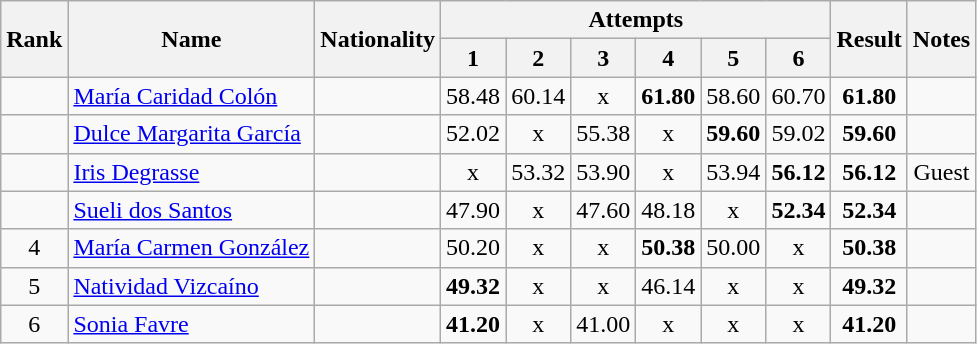<table class="wikitable sortable" style="text-align:center">
<tr>
<th rowspan=2>Rank</th>
<th rowspan=2>Name</th>
<th rowspan=2>Nationality</th>
<th colspan=6>Attempts</th>
<th rowspan=2>Result</th>
<th rowspan=2>Notes</th>
</tr>
<tr>
<th>1</th>
<th>2</th>
<th>3</th>
<th>4</th>
<th>5</th>
<th>6</th>
</tr>
<tr>
<td align=center></td>
<td align=left><a href='#'>María Caridad Colón</a></td>
<td align=left></td>
<td>58.48</td>
<td>60.14</td>
<td>x</td>
<td><strong>61.80</strong></td>
<td>58.60</td>
<td>60.70</td>
<td><strong>61.80</strong></td>
<td></td>
</tr>
<tr>
<td align=center></td>
<td align=left><a href='#'>Dulce Margarita García</a></td>
<td align=left></td>
<td>52.02</td>
<td>x</td>
<td>55.38</td>
<td>x</td>
<td><strong>59.60</strong></td>
<td>59.02</td>
<td><strong>59.60</strong></td>
<td></td>
</tr>
<tr>
<td align=center></td>
<td align=left><a href='#'>Iris Degrasse</a></td>
<td align=left></td>
<td>x</td>
<td>53.32</td>
<td>53.90</td>
<td>x</td>
<td>53.94</td>
<td><strong>56.12</strong></td>
<td><strong>56.12</strong></td>
<td>Guest</td>
</tr>
<tr>
<td align=center></td>
<td align=left><a href='#'>Sueli dos Santos</a></td>
<td align=left></td>
<td>47.90</td>
<td>x</td>
<td>47.60</td>
<td>48.18</td>
<td>x</td>
<td><strong>52.34</strong></td>
<td><strong>52.34</strong></td>
<td></td>
</tr>
<tr>
<td align=center>4</td>
<td align=left><a href='#'>María Carmen González</a></td>
<td align=left></td>
<td>50.20</td>
<td>x</td>
<td>x</td>
<td><strong>50.38</strong></td>
<td>50.00</td>
<td>x</td>
<td><strong>50.38</strong></td>
<td></td>
</tr>
<tr>
<td align=center>5</td>
<td align=left><a href='#'>Natividad Vizcaíno</a></td>
<td align=left></td>
<td><strong>49.32</strong></td>
<td>x</td>
<td>x</td>
<td>46.14</td>
<td>x</td>
<td>x</td>
<td><strong>49.32</strong></td>
<td></td>
</tr>
<tr>
<td align=center>6</td>
<td align=left><a href='#'>Sonia Favre</a></td>
<td align=left></td>
<td><strong>41.20</strong></td>
<td>x</td>
<td>41.00</td>
<td>x</td>
<td>x</td>
<td>x</td>
<td><strong>41.20</strong></td>
<td></td>
</tr>
</table>
